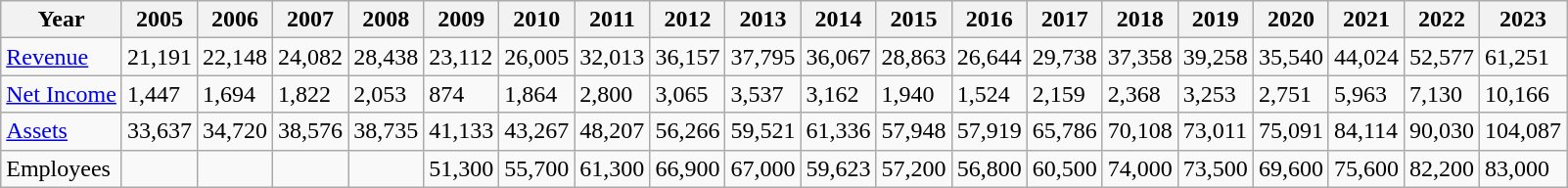<table class="wikitable">
<tr>
<th>Year</th>
<th>2005</th>
<th>2006</th>
<th>2007</th>
<th>2008</th>
<th>2009</th>
<th>2010</th>
<th>2011</th>
<th>2012</th>
<th>2013</th>
<th>2014</th>
<th>2015</th>
<th>2016</th>
<th>2017</th>
<th>2018</th>
<th>2019</th>
<th>2020</th>
<th>2021</th>
<th>2022</th>
<th>2023</th>
</tr>
<tr>
<td><a href='#'>Revenue</a></td>
<td>21,191</td>
<td>22,148</td>
<td>24,082</td>
<td>28,438</td>
<td>23,112</td>
<td>26,005</td>
<td>32,013</td>
<td>36,157</td>
<td>37,795</td>
<td>36,067</td>
<td>28,863</td>
<td>26,644</td>
<td>29,738</td>
<td>37,358</td>
<td>39,258</td>
<td>35,540</td>
<td>44,024</td>
<td>52,577</td>
<td>61,251</td>
</tr>
<tr>
<td><a href='#'>Net Income</a></td>
<td>1,447</td>
<td>1,694</td>
<td>1,822</td>
<td>2,053</td>
<td>874</td>
<td>1,864</td>
<td>2,800</td>
<td>3,065</td>
<td>3,537</td>
<td>3,162</td>
<td>1,940</td>
<td>1,524</td>
<td>2,159</td>
<td>2,368</td>
<td>3,253</td>
<td>2,751</td>
<td>5,963</td>
<td>7,130</td>
<td>10,166</td>
</tr>
<tr>
<td><a href='#'>Assets</a></td>
<td>33,637</td>
<td>34,720</td>
<td>38,576</td>
<td>38,735</td>
<td>41,133</td>
<td>43,267</td>
<td>48,207</td>
<td>56,266</td>
<td>59,521</td>
<td>61,336</td>
<td>57,948</td>
<td>57,919</td>
<td>65,786</td>
<td>70,108</td>
<td>73,011</td>
<td>75,091</td>
<td>84,114</td>
<td>90,030</td>
<td>104,087</td>
</tr>
<tr>
<td>Employees</td>
<td></td>
<td></td>
<td></td>
<td></td>
<td>51,300</td>
<td>55,700</td>
<td>61,300</td>
<td>66,900</td>
<td>67,000</td>
<td>59,623</td>
<td>57,200</td>
<td>56,800</td>
<td>60,500</td>
<td>74,000</td>
<td>73,500</td>
<td>69,600</td>
<td>75,600</td>
<td>82,200</td>
<td>83,000</td>
</tr>
</table>
